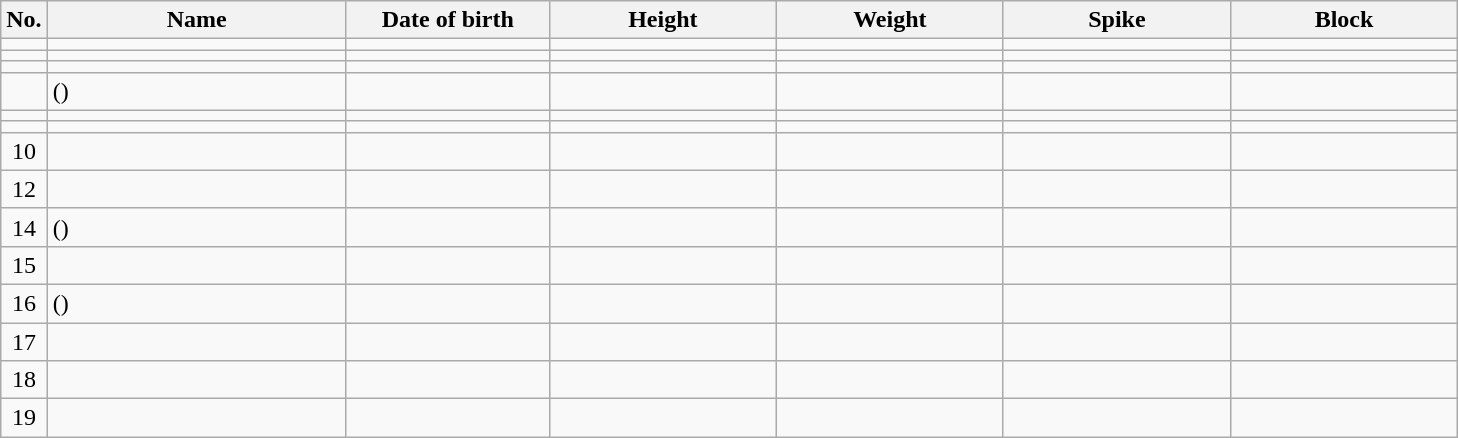<table class="wikitable sortable" style="font-size:100%; text-align:center;">
<tr>
<th>No.</th>
<th style="width:12em">Name</th>
<th style="width:8em">Date of birth</th>
<th style="width:9em">Height</th>
<th style="width:9em">Weight</th>
<th style="width:9em">Spike</th>
<th style="width:9em">Block</th>
</tr>
<tr>
<td></td>
<td align=left> </td>
<td align=right></td>
<td></td>
<td></td>
<td></td>
<td></td>
</tr>
<tr>
<td></td>
<td align=left> </td>
<td align=right></td>
<td></td>
<td></td>
<td></td>
<td></td>
</tr>
<tr>
<td></td>
<td align=left> </td>
<td align=right></td>
<td></td>
<td></td>
<td></td>
<td></td>
</tr>
<tr>
<td></td>
<td align=left>  ()</td>
<td align=right></td>
<td></td>
<td></td>
<td></td>
<td></td>
</tr>
<tr>
<td></td>
<td align=left> </td>
<td align=right></td>
<td></td>
<td></td>
<td></td>
<td></td>
</tr>
<tr>
<td></td>
<td align=left> </td>
<td align=right></td>
<td></td>
<td></td>
<td></td>
<td></td>
</tr>
<tr>
<td>10</td>
<td align=left> </td>
<td align=right></td>
<td></td>
<td></td>
<td></td>
<td></td>
</tr>
<tr>
<td>12</td>
<td align=left> </td>
<td align=right></td>
<td></td>
<td></td>
<td></td>
<td></td>
</tr>
<tr>
<td>14</td>
<td align=left>  ()</td>
<td align=right></td>
<td></td>
<td></td>
<td></td>
<td></td>
</tr>
<tr>
<td>15</td>
<td align=left> </td>
<td align=right></td>
<td></td>
<td></td>
<td></td>
<td></td>
</tr>
<tr>
<td>16</td>
<td align=left>  ()</td>
<td align=right></td>
<td></td>
<td></td>
<td></td>
<td></td>
</tr>
<tr>
<td>17</td>
<td align=left> </td>
<td align=right></td>
<td></td>
<td></td>
<td></td>
<td></td>
</tr>
<tr>
<td>18</td>
<td align=left> </td>
<td align=right></td>
<td></td>
<td></td>
<td></td>
<td></td>
</tr>
<tr>
<td>19</td>
<td align=left> </td>
<td align=right></td>
<td></td>
<td></td>
<td></td>
<td></td>
</tr>
</table>
